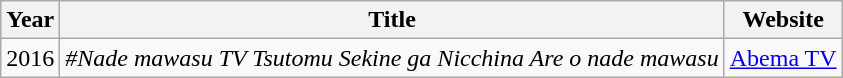<table class="wikitable">
<tr>
<th>Year</th>
<th>Title</th>
<th>Website</th>
</tr>
<tr>
<td>2016</td>
<td><em>#Nade mawasu TV Tsutomu Sekine ga Nicchina Are o nade mawasu</em></td>
<td><a href='#'>Abema TV</a></td>
</tr>
</table>
